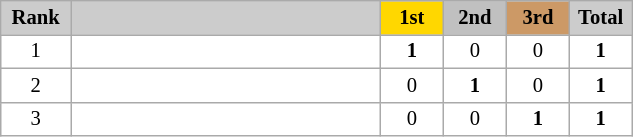<table class="wikitable plainrowheaders" style="background:#fff; font-size:86%; line-height:16px; border:grey solid 1px; border-collapse:collapse;">
<tr style="background:#ccc; text-align:center;">
<th style="background:#ccc;" width="40">Rank</th>
<th style="background:#ccc;" width="200"></th>
<th style="background:gold; width:10%">1st</th>
<th style="background:silver; width:10%">2nd</th>
<th style="background:#cc9966; width:10%">3rd</th>
<th style="background:#ccc;" width="35">Total</th>
</tr>
<tr style="text-align:center">
<td>1</td>
<td style="text-align:left"></td>
<td><strong>1</strong></td>
<td>0</td>
<td>0</td>
<td><strong>1</strong></td>
</tr>
<tr style="text-align:center"'>
<td>2</td>
<td style="text-align:left"></td>
<td>0</td>
<td><strong>1</strong></td>
<td>0</td>
<td><strong>1</strong></td>
</tr>
<tr style="text-align:center">
<td>3</td>
<td style="text-align:left"></td>
<td>0</td>
<td>0</td>
<td><strong>1</strong></td>
<td><strong>1</strong></td>
</tr>
</table>
